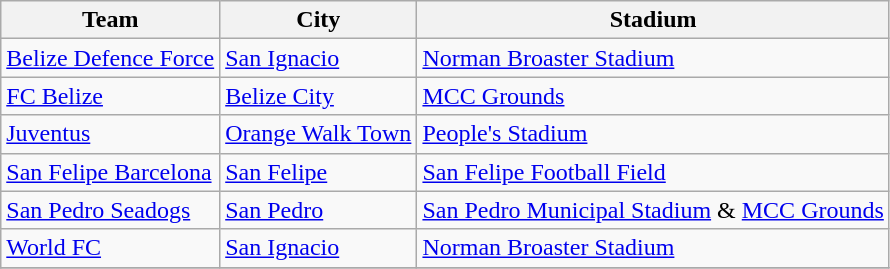<table class="wikitable">
<tr>
<th>Team</th>
<th>City</th>
<th>Stadium</th>
</tr>
<tr>
<td><a href='#'>Belize Defence Force</a></td>
<td><a href='#'>San Ignacio</a></td>
<td><a href='#'>Norman Broaster Stadium</a></td>
</tr>
<tr>
<td><a href='#'>FC Belize</a></td>
<td><a href='#'>Belize City</a></td>
<td><a href='#'>MCC Grounds</a></td>
</tr>
<tr>
<td><a href='#'>Juventus</a></td>
<td><a href='#'>Orange Walk Town</a></td>
<td><a href='#'>People's Stadium</a></td>
</tr>
<tr>
<td><a href='#'>San Felipe Barcelona</a></td>
<td><a href='#'>San Felipe</a></td>
<td><a href='#'>San Felipe Football Field</a></td>
</tr>
<tr>
<td><a href='#'>San Pedro Seadogs</a></td>
<td><a href='#'>San Pedro</a></td>
<td><a href='#'>San Pedro Municipal Stadium</a> & <a href='#'>MCC Grounds</a></td>
</tr>
<tr>
<td><a href='#'>World FC</a></td>
<td><a href='#'>San Ignacio</a></td>
<td><a href='#'>Norman Broaster Stadium</a></td>
</tr>
<tr>
</tr>
</table>
